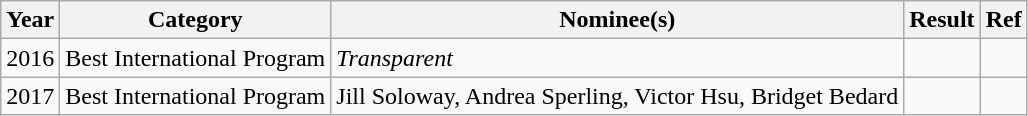<table class="wikitable">
<tr>
<th>Year</th>
<th>Category</th>
<th>Nominee(s)</th>
<th>Result</th>
<th>Ref</th>
</tr>
<tr>
<td>2016</td>
<td>Best International Program</td>
<td><em>Transparent</em></td>
<td></td>
<td></td>
</tr>
<tr>
<td>2017</td>
<td>Best International Program</td>
<td>Jill Soloway, Andrea Sperling, Victor Hsu, Bridget Bedard</td>
<td></td>
<td></td>
</tr>
</table>
